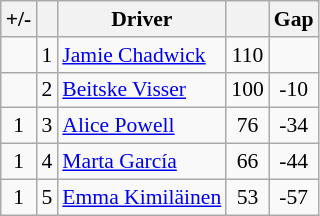<table class="wikitable" style="font-size: 90%;">
<tr>
<th>+/-</th>
<th></th>
<th>Driver</th>
<th></th>
<th>Gap</th>
</tr>
<tr>
<td align="center"></td>
<td align="center">1</td>
<td> <a href='#'>Jamie Chadwick</a></td>
<td align="center">110</td>
<td align="center"></td>
</tr>
<tr>
<td align="center"></td>
<td align="center">2</td>
<td> <a href='#'>Beitske Visser</a></td>
<td align="center">100</td>
<td align="center">-10</td>
</tr>
<tr>
<td align="center"> 1</td>
<td align="center">3</td>
<td> <a href='#'>Alice Powell</a></td>
<td align="center">76</td>
<td align="center">-34</td>
</tr>
<tr>
<td align="center"> 1</td>
<td align="center">4</td>
<td> <a href='#'>Marta García</a></td>
<td align="center">66</td>
<td align="center">-44</td>
</tr>
<tr>
<td align="center"> 1</td>
<td align="center">5</td>
<td> <a href='#'>Emma Kimiläinen</a></td>
<td align="center">53</td>
<td align="center">-57</td>
</tr>
</table>
